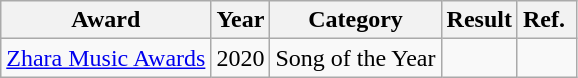<table class="wikitable">
<tr>
<th>Award</th>
<th>Year</th>
<th>Category</th>
<th>Result</th>
<th>Ref. </th>
</tr>
<tr>
<td><a href='#'>Zhara Music Awards</a></td>
<td>2020</td>
<td>Song of the Year</td>
<td></td>
<td align="center"></td>
</tr>
</table>
